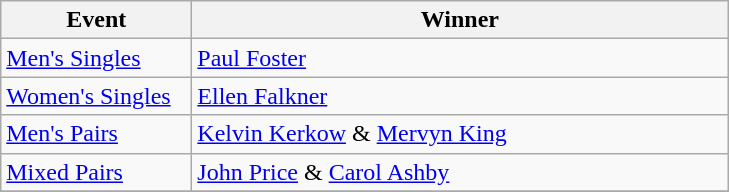<table class="wikitable" style="font-size: 100%">
<tr>
<th width=120>Event</th>
<th width=350>Winner</th>
</tr>
<tr>
<td><a href='#'>Men's Singles</a></td>
<td> <a href='#'>Paul Foster</a></td>
</tr>
<tr>
<td><a href='#'>Women's Singles</a></td>
<td> <a href='#'>Ellen Falkner</a></td>
</tr>
<tr>
<td><a href='#'>Men's Pairs</a></td>
<td> <a href='#'>Kelvin Kerkow</a> &  <a href='#'>Mervyn King</a></td>
</tr>
<tr>
<td><a href='#'>Mixed Pairs</a></td>
<td> <a href='#'>John Price</a> &  <a href='#'>Carol Ashby</a></td>
</tr>
<tr>
</tr>
</table>
